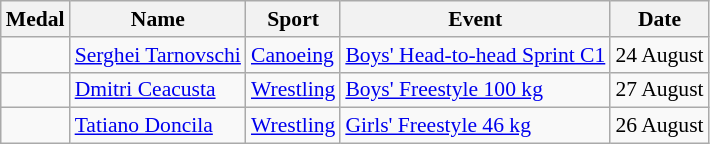<table class="wikitable sortable" style="font-size:90%">
<tr>
<th>Medal</th>
<th>Name</th>
<th>Sport</th>
<th>Event</th>
<th>Date</th>
</tr>
<tr>
<td></td>
<td><a href='#'>Serghei Tarnovschi</a></td>
<td><a href='#'>Canoeing</a></td>
<td><a href='#'>Boys' Head-to-head Sprint C1</a></td>
<td>24 August</td>
</tr>
<tr>
<td></td>
<td><a href='#'>Dmitri Ceacusta</a></td>
<td><a href='#'>Wrestling</a></td>
<td><a href='#'>Boys' Freestyle 100 kg</a></td>
<td>27 August</td>
</tr>
<tr>
<td></td>
<td><a href='#'>Tatiano Doncila</a></td>
<td><a href='#'>Wrestling</a></td>
<td><a href='#'>Girls' Freestyle 46 kg</a></td>
<td>26 August</td>
</tr>
</table>
